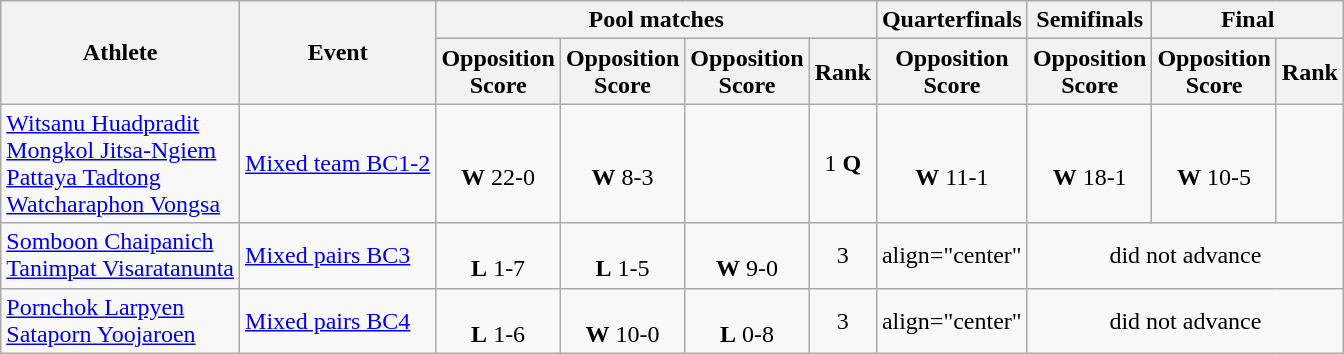<table class=wikitable>
<tr>
<th rowspan="2">Athlete</th>
<th rowspan="2">Event</th>
<th colspan="4">Pool matches</th>
<th>Quarterfinals</th>
<th>Semifinals</th>
<th colspan=2>Final</th>
</tr>
<tr>
<th>Opposition<br>Score</th>
<th>Opposition<br>Score</th>
<th>Opposition<br>Score</th>
<th>Rank</th>
<th>Opposition<br>Score</th>
<th>Opposition<br>Score</th>
<th>Opposition<br>Score</th>
<th>Rank</th>
</tr>
<tr>
<td><a href='#'>Witsanu Huadpradit</a><br><a href='#'>Mongkol Jitsa-Ngiem</a><br><a href='#'>Pattaya Tadtong</a><br><a href='#'>Watcharaphon Vongsa</a></td>
<td><a href='#'>Mixed team BC1-2</a></td>
<td align="center"><br><strong>W</strong> 22-0</td>
<td align="center"><br><strong>W</strong> 8-3</td>
<td></td>
<td align="center">1 <strong>Q</strong></td>
<td align="center"><br><strong>W</strong> 11-1</td>
<td align="center"><br><strong>W</strong> 18-1</td>
<td align="center"><br><strong>W</strong> 10-5</td>
<td align="center"></td>
</tr>
<tr>
<td><a href='#'>Somboon Chaipanich</a><br><a href='#'>Tanimpat Visaratanunta</a></td>
<td><a href='#'>Mixed pairs BC3</a></td>
<td align="center"><br><strong>L</strong> 1-7</td>
<td align="center"><br><strong>L</strong> 1-5</td>
<td align="center"><br><strong>W</strong> 9-0</td>
<td align="center">3</td>
<td>align="center" </td>
<td align="center" colspan=3>did not advance</td>
</tr>
<tr>
<td><a href='#'>Pornchok Larpyen</a><br><a href='#'>Sataporn Yoojaroen</a></td>
<td><a href='#'>Mixed pairs BC4</a></td>
<td align="center"><br><strong>L</strong> 1-6</td>
<td align="center"><br><strong>W</strong> 10-0</td>
<td align="center"><br><strong>L</strong> 0-8</td>
<td align="center">3</td>
<td>align="center" </td>
<td align="center" colspan=3>did not advance</td>
</tr>
</table>
